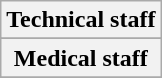<table class="wikitable">
<tr>
<th scope="col" colspan="2">Technical staff</th>
</tr>
<tr>
</tr>
<tr>
<th scope="col" colspan="2">Medical staff</th>
</tr>
<tr>
</tr>
</table>
